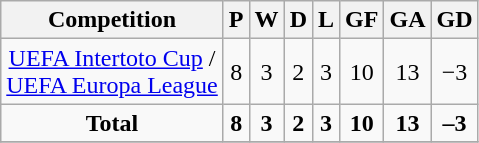<table class="wikitable sortable" style="text-align:center">
<tr>
<th>Competition</th>
<th>P</th>
<th>W</th>
<th>D</th>
<th>L</th>
<th>GF</th>
<th>GA</th>
<th>GD</th>
</tr>
<tr>
<td><a href='#'>UEFA Intertoto Cup</a> / <br> <a href='#'>UEFA Europa League</a></td>
<td>8</td>
<td>3</td>
<td>2</td>
<td>3</td>
<td>10</td>
<td>13</td>
<td>−3</td>
</tr>
<tr>
<td><strong>Total</strong></td>
<td><strong>8</strong></td>
<td><strong>3</strong></td>
<td><strong>2</strong></td>
<td><strong>3</strong></td>
<td><strong>10</strong></td>
<td><strong>13</strong></td>
<td><strong>–3</strong></td>
</tr>
<tr>
</tr>
</table>
